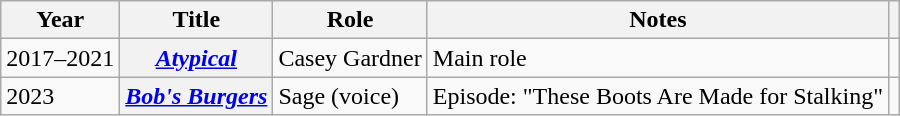<table class="wikitable plainrowheaders sortable";">
<tr>
<th scope="col">Year</th>
<th scope="col">Title</th>
<th class="unsortable">Role</th>
<th class="unsortable">Notes</th>
<th class="unsortable"></th>
</tr>
<tr>
<td>2017–2021</td>
<th scope=row><em><a href='#'>Atypical</a></em></th>
<td>Casey Gardner</td>
<td>Main role</td>
<td></td>
</tr>
<tr>
<td>2023</td>
<th scope=row><em><a href='#'>Bob's Burgers</a></em></th>
<td>Sage (voice)</td>
<td>Episode: "These Boots Are Made for Stalking"</td>
<td></td>
</tr>
</table>
